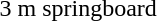<table>
<tr>
<td>3 m springboard<br></td>
<td></td>
<td></td>
<td></td>
</tr>
</table>
